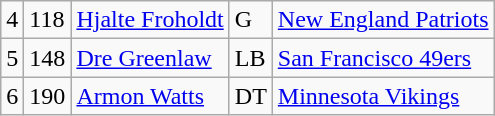<table class="wikitable">
<tr>
<td>4</td>
<td>118</td>
<td><a href='#'>Hjalte Froholdt</a></td>
<td>G</td>
<td><a href='#'>New England Patriots</a></td>
</tr>
<tr>
<td>5</td>
<td>148</td>
<td><a href='#'>Dre Greenlaw</a></td>
<td>LB</td>
<td><a href='#'>San Francisco 49ers</a></td>
</tr>
<tr>
<td>6</td>
<td>190</td>
<td><a href='#'>Armon Watts</a></td>
<td>DT</td>
<td><a href='#'>Minnesota Vikings</a></td>
</tr>
</table>
